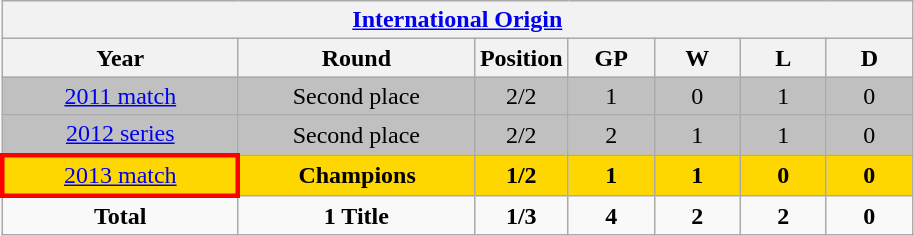<table class="wikitable" style="text-align: center;">
<tr>
<th colspan=9><a href='#'>International Origin</a></th>
</tr>
<tr>
<th width=150>Year</th>
<th width=150>Round</th>
<th width=50>Position</th>
<th width=50>GP</th>
<th width=50>W</th>
<th width=50>L</th>
<th width=50>D</th>
</tr>
<tr bgcolor=silver>
<td><a href='#'>2011 match</a></td>
<td>Second place</td>
<td>2/2</td>
<td>1</td>
<td>0</td>
<td>1</td>
<td>0</td>
</tr>
<tr bgcolor=silver>
<td><a href='#'>2012 series</a></td>
<td>Second place</td>
<td>2/2</td>
<td>2</td>
<td>1</td>
<td>1</td>
<td>0</td>
</tr>
<tr bgcolor=Gold>
<td style="border: 3px solid red"><a href='#'>2013 match</a></td>
<td><strong>Champions</strong></td>
<td><strong>1/2</strong></td>
<td><strong>1</strong></td>
<td><strong>1</strong></td>
<td><strong>0</strong></td>
<td><strong>0</strong></td>
</tr>
<tr>
<td><strong>Total</strong></td>
<td><strong>1 Title</strong></td>
<td><strong>1/3</strong></td>
<td><strong>4</strong></td>
<td><strong>2</strong></td>
<td><strong>2</strong></td>
<td><strong>0</strong></td>
</tr>
</table>
